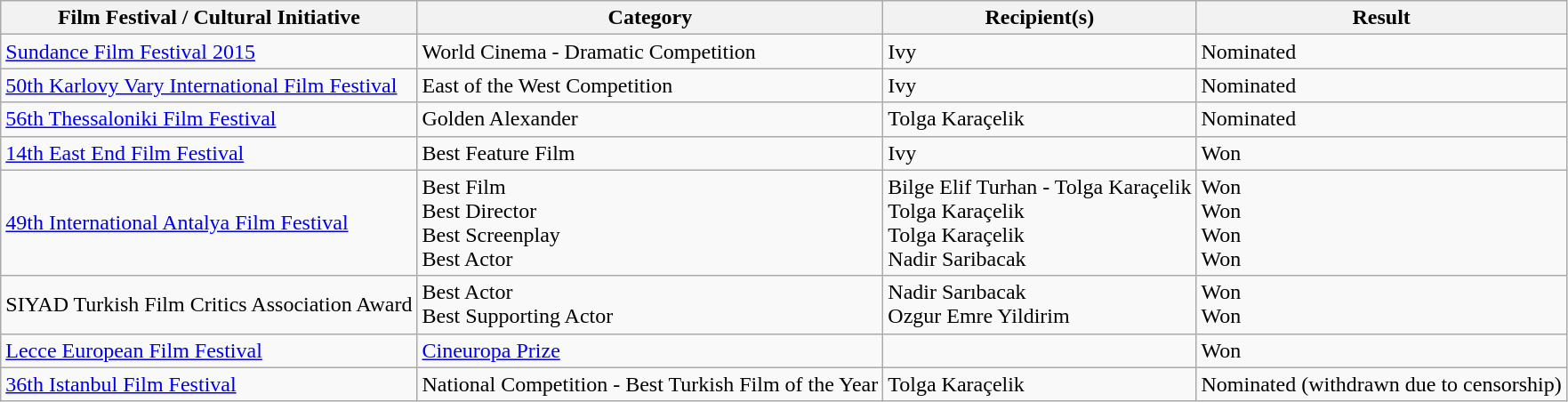<table class="wikitable sortable">
<tr>
<th>Film Festival / Cultural Initiative</th>
<th>Category</th>
<th>Recipient(s)</th>
<th>Result</th>
</tr>
<tr>
<td><a href='#'>Sundance Film Festival 2015</a></td>
<td>World Cinema - Dramatic Competition</td>
<td>Ivy</td>
<td>Nominated</td>
</tr>
<tr>
<td><a href='#'>50th Karlovy Vary International Film Festival</a></td>
<td>East of the West Competition</td>
<td>Ivy</td>
<td>Nominated</td>
</tr>
<tr>
<td><a href='#'>56th Thessaloniki Film Festival</a></td>
<td>Golden Alexander</td>
<td>Tolga Karaçelik</td>
<td>Nominated</td>
</tr>
<tr>
<td><a href='#'>14th East End Film Festival</a></td>
<td>Best Feature Film</td>
<td>Ivy</td>
<td>Won</td>
</tr>
<tr>
<td><a href='#'>49th International Antalya Film Festival</a></td>
<td>Best Film<br>Best Director<br>Best Screenplay<br>Best Actor</td>
<td>Bilge Elif Turhan - Tolga Karaçelik<br>Tolga Karaçelik<br>Tolga Karaçelik<br>Nadir Saribacak</td>
<td>Won<br>Won<br>Won<br>Won</td>
</tr>
<tr>
<td>SIYAD Turkish Film Critics Association Award</td>
<td>Best Actor<br>Best Supporting Actor</td>
<td>Nadir Sarıbacak<br>Ozgur Emre Yildirim</td>
<td>Won<br>Won</td>
</tr>
<tr>
<td><a href='#'>Lecce European Film Festival</a></td>
<td><a href='#'>Cineuropa Prize</a></td>
<td></td>
<td>Won</td>
</tr>
<tr>
<td><a href='#'>36th Istanbul Film Festival</a></td>
<td>National Competition - Best Turkish Film of the Year</td>
<td>Tolga Karaçelik</td>
<td>Nominated (withdrawn due to censorship)</td>
</tr>
</table>
